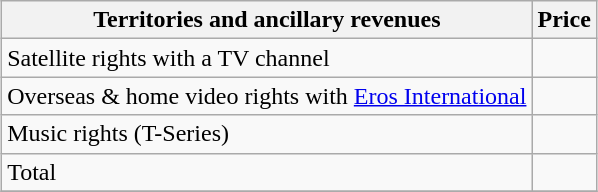<table class="wikitable sortable"  style="margin:auto; margin:auto;">
<tr>
<th>Territories and ancillary revenues</th>
<th>Price</th>
</tr>
<tr>
<td>Satellite rights with a TV channel</td>
<td></td>
</tr>
<tr>
<td>Overseas & home video rights with <a href='#'>Eros International</a></td>
<td></td>
</tr>
<tr>
<td>Music rights (T-Series)</td>
<td></td>
</tr>
<tr>
<td>Total</td>
<td></td>
</tr>
<tr>
</tr>
</table>
